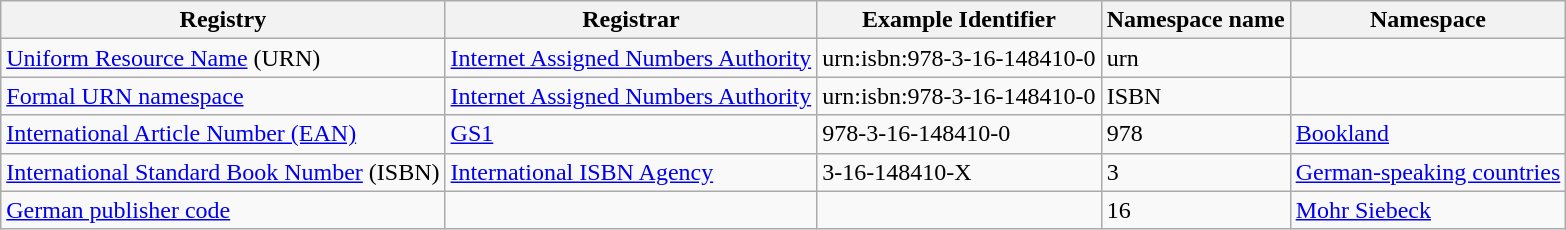<table class=wikitable>
<tr>
<th>Registry</th>
<th>Registrar</th>
<th>Example Identifier</th>
<th>Namespace name</th>
<th>Namespace</th>
</tr>
<tr>
<td><a href='#'>Uniform Resource Name</a> (URN)</td>
<td><a href='#'>Internet Assigned Numbers Authority</a></td>
<td>urn:isbn:978-3-16-148410-0</td>
<td>urn</td>
<td></td>
</tr>
<tr>
<td><a href='#'>Formal URN namespace</a></td>
<td><a href='#'>Internet Assigned Numbers Authority</a></td>
<td>urn:isbn:978-3-16-148410-0</td>
<td>ISBN</td>
<td></td>
</tr>
<tr>
<td><a href='#'>International Article Number (EAN)</a></td>
<td><a href='#'>GS1</a></td>
<td>978-3-16-148410-0</td>
<td>978</td>
<td><a href='#'>Bookland</a></td>
</tr>
<tr>
<td><a href='#'>International Standard Book Number</a> (ISBN)</td>
<td><a href='#'>International ISBN Agency</a></td>
<td>3-16-148410-X</td>
<td>3</td>
<td><a href='#'>German-speaking countries</a></td>
</tr>
<tr>
<td><a href='#'>German publisher code</a></td>
<td></td>
<td></td>
<td>16</td>
<td><a href='#'>Mohr Siebeck</a></td>
</tr>
</table>
